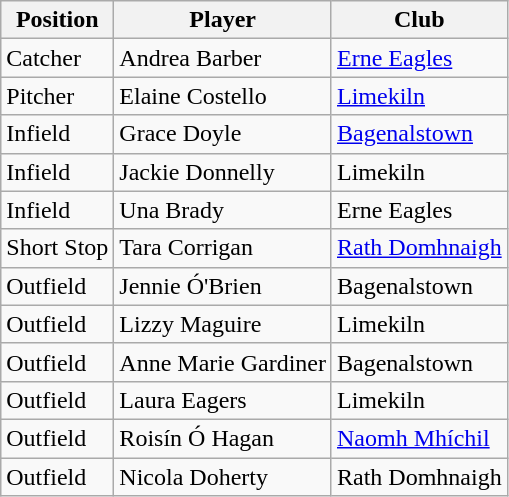<table class="wikitable">
<tr>
<th>Position</th>
<th>Player</th>
<th>Club</th>
</tr>
<tr>
<td>Catcher</td>
<td>Andrea Barber</td>
<td><a href='#'>Erne Eagles</a></td>
</tr>
<tr>
<td>Pitcher</td>
<td>Elaine Costello</td>
<td><a href='#'>Limekiln</a></td>
</tr>
<tr>
<td>Infield</td>
<td>Grace Doyle</td>
<td><a href='#'>Bagenalstown</a></td>
</tr>
<tr>
<td>Infield</td>
<td>Jackie Donnelly</td>
<td>Limekiln</td>
</tr>
<tr>
<td>Infield</td>
<td>Una Brady</td>
<td>Erne Eagles</td>
</tr>
<tr>
<td>Short Stop</td>
<td>Tara Corrigan</td>
<td><a href='#'>Rath Domhnaigh</a></td>
</tr>
<tr>
<td>Outfield</td>
<td>Jennie Ó'Brien</td>
<td>Bagenalstown</td>
</tr>
<tr>
<td>Outfield</td>
<td>Lizzy Maguire</td>
<td>Limekiln</td>
</tr>
<tr>
<td>Outfield</td>
<td>Anne Marie Gardiner</td>
<td>Bagenalstown</td>
</tr>
<tr>
<td>Outfield</td>
<td>Laura Eagers</td>
<td>Limekiln</td>
</tr>
<tr>
<td>Outfield</td>
<td>Roisín Ó Hagan</td>
<td><a href='#'>Naomh Mhíchil</a></td>
</tr>
<tr>
<td>Outfield</td>
<td>Nicola Doherty</td>
<td>Rath Domhnaigh</td>
</tr>
</table>
